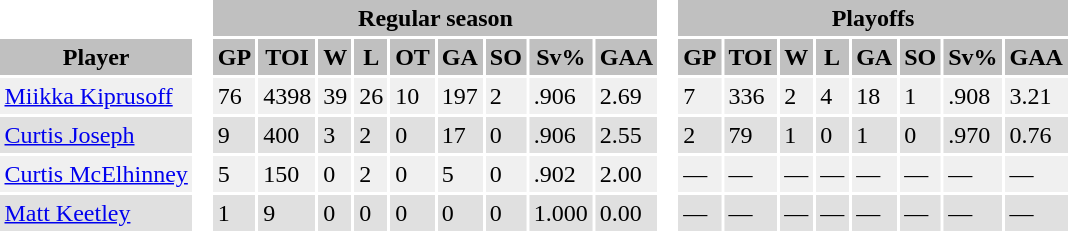<table BORDER="0" CELLPADDING="3" CELLSPACING="2" ID="Table1">
<tr style="text-align:center; background:silver;">
<th style="text-align:center; background:#fff;"> </th>
<th rowspan="99" style="text-align:center; background:#fff;"> </th>
<th style="text-align:center;" colspan="9">Regular season</th>
<th rowspan="99" style="text-align:center; background:#fff;"> </th>
<th style="text-align:center;" colspan="8">Playoffs</th>
</tr>
<tr style="text-align:center; background:silver;">
<th style="text-align:center;">Player</th>
<th style="text-align:center;">GP</th>
<th style="text-align:center;">TOI</th>
<th style="text-align:center;">W</th>
<th style="text-align:center;">L</th>
<th style="text-align:center;">OT</th>
<th style="text-align:center;">GA</th>
<th style="text-align:center;">SO</th>
<th style="text-align:center;">Sv%</th>
<th style="text-align:center;">GAA</th>
<th style="text-align:center;">GP</th>
<th style="text-align:center;">TOI</th>
<th style="text-align:center;">W</th>
<th style="text-align:center;">L</th>
<th style="text-align:center;">GA</th>
<th style="text-align:center;">SO</th>
<th style="text-align:center;">Sv%</th>
<th style="text-align:center;">GAA</th>
</tr>
<tr style="background:#f0f0f0;">
<td><a href='#'>Miikka Kiprusoff</a></td>
<td>76</td>
<td>4398</td>
<td>39</td>
<td>26</td>
<td>10</td>
<td>197</td>
<td>2</td>
<td>.906</td>
<td>2.69</td>
<td>7</td>
<td>336</td>
<td>2</td>
<td>4</td>
<td>18</td>
<td>1</td>
<td>.908</td>
<td>3.21</td>
</tr>
<tr style="background:#e0e0e0;">
<td><a href='#'>Curtis Joseph</a></td>
<td>9</td>
<td>400</td>
<td>3</td>
<td>2</td>
<td>0</td>
<td>17</td>
<td>0</td>
<td>.906</td>
<td>2.55</td>
<td>2</td>
<td>79</td>
<td>1</td>
<td>0</td>
<td>1</td>
<td>0</td>
<td>.970</td>
<td>0.76</td>
</tr>
<tr style="background:#f0f0f0;">
<td><a href='#'>Curtis McElhinney</a></td>
<td>5</td>
<td>150</td>
<td>0</td>
<td>2</td>
<td>0</td>
<td>5</td>
<td>0</td>
<td>.902</td>
<td>2.00</td>
<td>—</td>
<td>—</td>
<td>—</td>
<td>—</td>
<td>—</td>
<td>—</td>
<td>—</td>
<td>—</td>
</tr>
<tr style="background:#e0e0e0;">
<td><a href='#'>Matt Keetley</a></td>
<td>1</td>
<td>9</td>
<td>0</td>
<td>0</td>
<td>0</td>
<td>0</td>
<td>0</td>
<td>1.000</td>
<td>0.00</td>
<td>—</td>
<td>—</td>
<td>—</td>
<td>—</td>
<td>—</td>
<td>—</td>
<td>—</td>
<td>—</td>
</tr>
</table>
